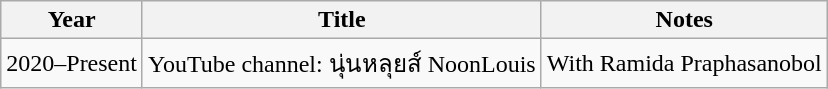<table class="wikitable">
<tr>
<th>Year</th>
<th>Title</th>
<th>Notes</th>
</tr>
<tr>
<td>2020–Present</td>
<td>YouTube channel: นุ่นหลุยส์ NoonLouis</td>
<td>With Ramida Praphasanobol</td>
</tr>
</table>
